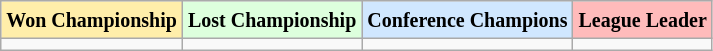<table class="wikitable">
<tr>
<td style="background:#fea;"><small><strong>Won Championship</strong></small></td>
<td style="background:#dfd;"><small><strong>Lost Championship</strong></small></td>
<td style="background:#d0e7ff;"><small><strong>Conference Champions</strong></small></td>
<td style="background:#fbb;"><small><strong>League Leader</strong></small></td>
</tr>
<tr>
<td></td>
<td></td>
<td></td>
<td></td>
</tr>
</table>
